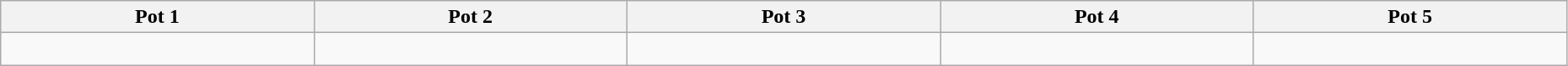<table class="wikitable" style="width:98%;">
<tr>
<th width=20%>Pot 1</th>
<th width=20%>Pot 2</th>
<th width=20%>Pot 3</th>
<th width=20%>Pot 4</th>
<th width=20%>Pot 5</th>
</tr>
<tr>
<td> <strong></strong><br> <strong></strong></td>
<td><br></td>
<td><br></td>
<td></td>
<td><s></s> <strong></strong><br></td>
</tr>
</table>
